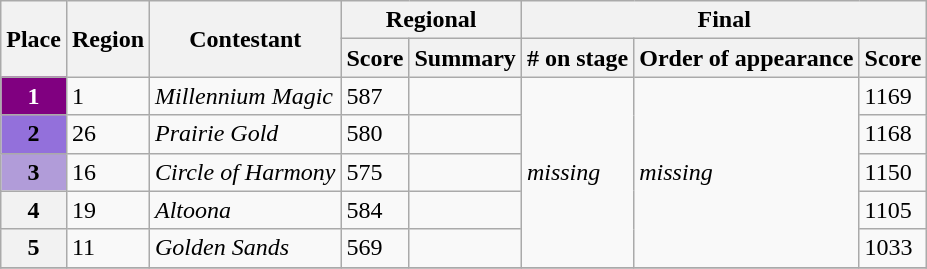<table class="wikitable sortable">
<tr>
<th scope="col" rowspan="2">Place</th>
<th scope="col" rowspan="2">Region</th>
<th scope="col" rowspan="2">Contestant</th>
<th scope="col" colspan="2">Regional</th>
<th colspan="3">Final</th>
</tr>
<tr>
<th scope="col">Score</th>
<th scope="col" class="unsortable">Summary</th>
<th># on stage</th>
<th scope="col">Order of appearance</th>
<th scope="col">Score</th>
</tr>
<tr>
<th scope="row" style="background: #800080; color:#fff;">1</th>
<td>1</td>
<td><em>Millennium Magic</em></td>
<td>587</td>
<td></td>
<td rowspan="5"><em>missing</em></td>
<td rowspan="5"><em>missing</em></td>
<td>1169</td>
</tr>
<tr>
<th style="background: #9370DB;">2</th>
<td>26</td>
<td><em>Prairie Gold</em></td>
<td>580</td>
<td></td>
<td>1168</td>
</tr>
<tr>
<th style="background: #B19CD9;">3</th>
<td>16</td>
<td><em>Circle of Harmony</em></td>
<td>575</td>
<td></td>
<td>1150</td>
</tr>
<tr>
<th>4</th>
<td>19</td>
<td><em>Altoona</em></td>
<td>584</td>
<td></td>
<td>1105</td>
</tr>
<tr>
<th>5</th>
<td>11</td>
<td><em>Golden Sands</em></td>
<td>569</td>
<td></td>
<td>1033</td>
</tr>
<tr>
</tr>
</table>
